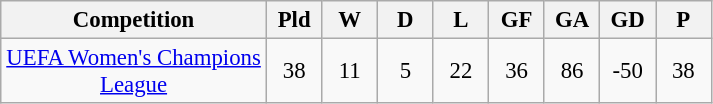<table class="wikitable" style="font-size:95%; text-align: center;">
<tr>
<th width="170">Competition</th>
<th width="30">Pld</th>
<th width="30">W</th>
<th width="30">D</th>
<th width="30">L</th>
<th width="30">GF</th>
<th width="30">GA</th>
<th width="30">GD</th>
<th width="30">P</th>
</tr>
<tr>
<td><a href='#'>UEFA Women's Champions League</a></td>
<td>38</td>
<td>11</td>
<td>5</td>
<td>22</td>
<td>36</td>
<td>86</td>
<td>-50</td>
<td>38</td>
</tr>
</table>
